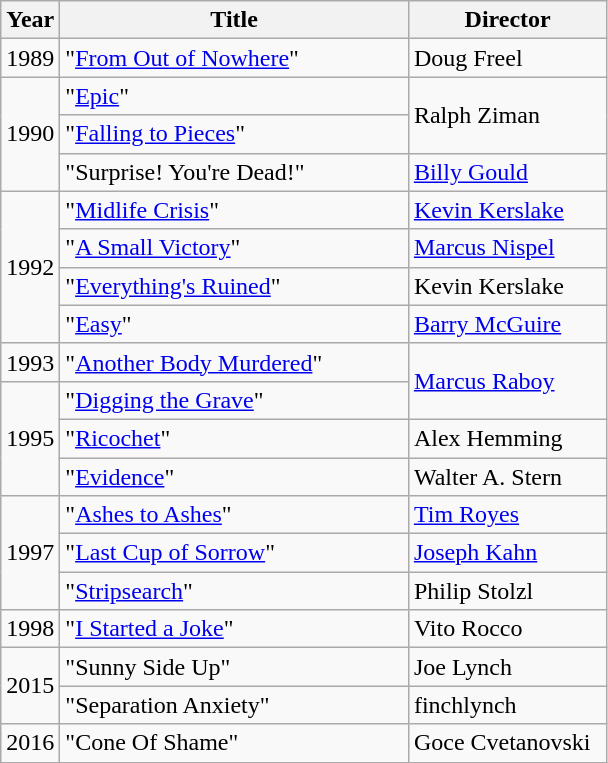<table class="wikitable">
<tr>
<th width=25px>Year</th>
<th style="width:225px;">Title</th>
<th style="width:125px;">Director</th>
</tr>
<tr>
<td>1989</td>
<td>"<a href='#'>From Out of Nowhere</a>"</td>
<td>Doug Freel</td>
</tr>
<tr>
<td rowspan=3>1990</td>
<td>"<a href='#'>Epic</a>"</td>
<td rowspan=2>Ralph Ziman</td>
</tr>
<tr>
<td>"<a href='#'>Falling to Pieces</a>"</td>
</tr>
<tr>
<td>"Surprise! You're Dead!"</td>
<td><a href='#'>Billy Gould</a></td>
</tr>
<tr>
<td rowspan=4>1992</td>
<td>"<a href='#'>Midlife Crisis</a>"</td>
<td><a href='#'>Kevin Kerslake</a></td>
</tr>
<tr>
<td>"<a href='#'>A Small Victory</a>"</td>
<td><a href='#'>Marcus Nispel</a></td>
</tr>
<tr>
<td>"<a href='#'>Everything's Ruined</a>"</td>
<td>Kevin Kerslake</td>
</tr>
<tr>
<td>"<a href='#'>Easy</a>"</td>
<td><a href='#'>Barry McGuire</a></td>
</tr>
<tr>
<td>1993</td>
<td>"<a href='#'>Another Body Murdered</a>"</td>
<td rowspan=2><a href='#'>Marcus Raboy</a></td>
</tr>
<tr>
<td rowspan=3>1995</td>
<td>"<a href='#'>Digging the Grave</a>"</td>
</tr>
<tr>
<td>"<a href='#'>Ricochet</a>"</td>
<td>Alex Hemming</td>
</tr>
<tr>
<td>"<a href='#'>Evidence</a>"</td>
<td>Walter A. Stern</td>
</tr>
<tr>
<td rowspan=3>1997</td>
<td>"<a href='#'>Ashes to Ashes</a>"</td>
<td><a href='#'>Tim Royes</a></td>
</tr>
<tr>
<td>"<a href='#'>Last Cup of Sorrow</a>"</td>
<td><a href='#'>Joseph Kahn</a></td>
</tr>
<tr>
<td>"<a href='#'>Stripsearch</a>"</td>
<td>Philip Stolzl</td>
</tr>
<tr>
<td>1998</td>
<td>"<a href='#'>I Started a Joke</a>"</td>
<td>Vito Rocco</td>
</tr>
<tr>
<td rowspan=2>2015</td>
<td>"Sunny Side Up"</td>
<td>Joe Lynch</td>
</tr>
<tr>
<td>"Separation Anxiety"</td>
<td>finchlynch</td>
</tr>
<tr>
<td>2016</td>
<td>"Cone Of Shame"</td>
<td>Goce Cvetanovski</td>
</tr>
</table>
